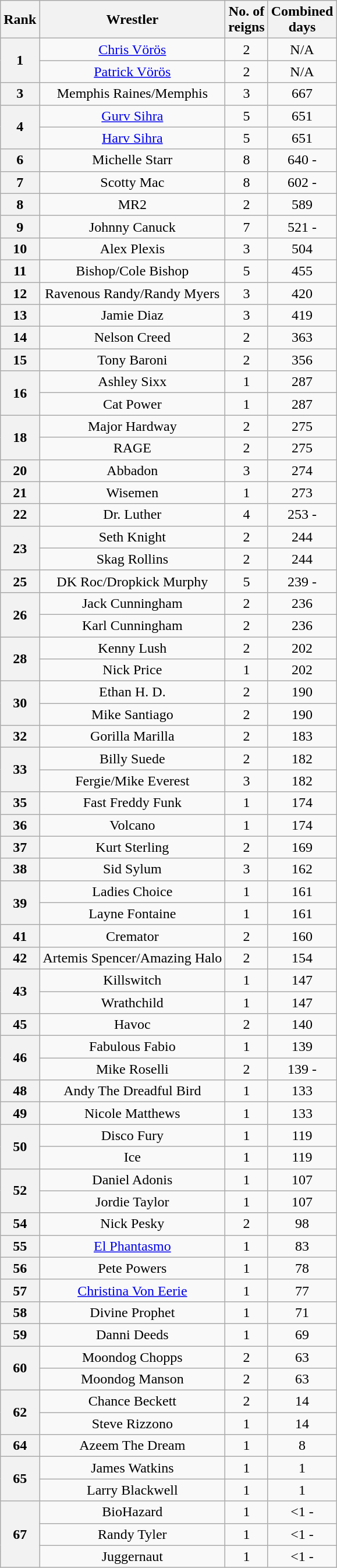<table class="wikitable sortable" style="text-align: center">
<tr>
<th>Rank</th>
<th>Wrestler</th>
<th data-sort-type="number">No. of<br>reigns</th>
<th data-sort-type="number">Combined<br>days</th>
</tr>
<tr>
<th rowspan=2>1</th>
<td><a href='#'>Chris Vörös</a></td>
<td>2</td>
<td>N/A</td>
</tr>
<tr>
<td><a href='#'>Patrick Vörös</a></td>
<td>2</td>
<td>N/A</td>
</tr>
<tr>
<th>3</th>
<td>Memphis Raines/Memphis</td>
<td>3</td>
<td>667</td>
</tr>
<tr>
<th rowspan=2>4</th>
<td><a href='#'>Gurv Sihra</a></td>
<td>5</td>
<td>651</td>
</tr>
<tr>
<td><a href='#'>Harv Sihra</a></td>
<td>5</td>
<td>651</td>
</tr>
<tr>
<th>6</th>
<td>Michelle Starr</td>
<td>8</td>
<td>640 -</td>
</tr>
<tr>
<th>7</th>
<td>Scotty Mac</td>
<td>8</td>
<td>602 -</td>
</tr>
<tr>
<th>8</th>
<td>MR2</td>
<td>2</td>
<td>589</td>
</tr>
<tr>
<th>9</th>
<td>Johnny Canuck</td>
<td>7</td>
<td>521 -</td>
</tr>
<tr>
<th>10</th>
<td>Alex Plexis</td>
<td>3</td>
<td>504</td>
</tr>
<tr>
<th>11</th>
<td>Bishop/Cole Bishop</td>
<td>5</td>
<td>455</td>
</tr>
<tr>
<th>12</th>
<td>Ravenous Randy/Randy Myers</td>
<td>3</td>
<td>420</td>
</tr>
<tr>
<th>13</th>
<td>Jamie Diaz</td>
<td>3</td>
<td>419</td>
</tr>
<tr>
<th>14</th>
<td>Nelson Creed</td>
<td>2</td>
<td>363</td>
</tr>
<tr>
<th>15</th>
<td>Tony Baroni</td>
<td>2</td>
<td>356</td>
</tr>
<tr>
<th rowspan=2>16</th>
<td>Ashley Sixx</td>
<td>1</td>
<td>287</td>
</tr>
<tr>
<td>Cat Power</td>
<td>1</td>
<td>287</td>
</tr>
<tr>
<th rowspan=2>18</th>
<td>Major Hardway</td>
<td>2</td>
<td>275</td>
</tr>
<tr>
<td>RAGE</td>
<td>2</td>
<td>275</td>
</tr>
<tr>
<th>20</th>
<td>Abbadon</td>
<td>3</td>
<td>274</td>
</tr>
<tr>
<th>21</th>
<td>Wisemen</td>
<td>1</td>
<td>273</td>
</tr>
<tr>
<th>22</th>
<td>Dr. Luther</td>
<td>4</td>
<td>253 -</td>
</tr>
<tr>
<th rowspan=2>23</th>
<td>Seth Knight</td>
<td>2</td>
<td>244</td>
</tr>
<tr>
<td>Skag Rollins</td>
<td>2</td>
<td>244</td>
</tr>
<tr>
<th>25</th>
<td>DK Roc/Dropkick Murphy</td>
<td>5</td>
<td>239 -</td>
</tr>
<tr>
<th rowspan=2>26</th>
<td>Jack Cunningham</td>
<td>2</td>
<td>236</td>
</tr>
<tr>
<td>Karl Cunningham</td>
<td>2</td>
<td>236</td>
</tr>
<tr>
<th rowspan=2>28</th>
<td>Kenny Lush</td>
<td>2</td>
<td>202</td>
</tr>
<tr>
<td>Nick Price</td>
<td>1</td>
<td>202</td>
</tr>
<tr>
<th rowspan=2>30</th>
<td>Ethan H. D.</td>
<td>2</td>
<td>190</td>
</tr>
<tr>
<td>Mike Santiago</td>
<td>2</td>
<td>190</td>
</tr>
<tr>
<th>32</th>
<td>Gorilla Marilla</td>
<td>2</td>
<td>183</td>
</tr>
<tr>
<th rowspan=2>33</th>
<td>Billy Suede</td>
<td>2</td>
<td>182</td>
</tr>
<tr>
<td>Fergie/Mike Everest</td>
<td>3</td>
<td>182</td>
</tr>
<tr>
<th>35</th>
<td>Fast Freddy Funk</td>
<td>1</td>
<td>174</td>
</tr>
<tr>
<th>36</th>
<td>Volcano</td>
<td>1</td>
<td>174</td>
</tr>
<tr>
<th>37</th>
<td>Kurt Sterling</td>
<td>2</td>
<td>169</td>
</tr>
<tr>
<th>38</th>
<td>Sid Sylum</td>
<td>3</td>
<td>162</td>
</tr>
<tr>
<th rowspan=2>39</th>
<td>Ladies Choice</td>
<td>1</td>
<td>161</td>
</tr>
<tr>
<td>Layne Fontaine</td>
<td>1</td>
<td>161</td>
</tr>
<tr>
<th>41</th>
<td>Cremator</td>
<td>2</td>
<td>160</td>
</tr>
<tr>
<th>42</th>
<td>Artemis Spencer/Amazing Halo</td>
<td>2</td>
<td>154</td>
</tr>
<tr>
<th rowspan=2>43</th>
<td>Killswitch</td>
<td>1</td>
<td>147</td>
</tr>
<tr>
<td>Wrathchild</td>
<td>1</td>
<td>147</td>
</tr>
<tr>
<th>45</th>
<td>Havoc</td>
<td>2</td>
<td>140</td>
</tr>
<tr>
<th rowspan=2>46</th>
<td>Fabulous Fabio</td>
<td>1</td>
<td>139</td>
</tr>
<tr>
<td>Mike Roselli</td>
<td>2</td>
<td>139 -</td>
</tr>
<tr>
<th>48</th>
<td>Andy The Dreadful Bird</td>
<td>1</td>
<td>133</td>
</tr>
<tr>
<th>49</th>
<td>Nicole Matthews</td>
<td>1</td>
<td>133</td>
</tr>
<tr>
<th rowspan=2>50</th>
<td>Disco Fury</td>
<td>1</td>
<td>119</td>
</tr>
<tr>
<td>Ice</td>
<td>1</td>
<td>119</td>
</tr>
<tr>
<th rowspan=2>52</th>
<td>Daniel Adonis</td>
<td>1</td>
<td>107</td>
</tr>
<tr>
<td>Jordie Taylor</td>
<td>1</td>
<td>107</td>
</tr>
<tr>
<th>54</th>
<td>Nick Pesky</td>
<td>2</td>
<td>98</td>
</tr>
<tr>
<th>55</th>
<td><a href='#'>El Phantasmo</a></td>
<td>1</td>
<td>83</td>
</tr>
<tr>
<th>56</th>
<td>Pete Powers</td>
<td>1</td>
<td>78</td>
</tr>
<tr>
<th>57</th>
<td><a href='#'>Christina Von Eerie</a></td>
<td>1</td>
<td>77</td>
</tr>
<tr>
<th>58</th>
<td>Divine Prophet</td>
<td>1</td>
<td>71</td>
</tr>
<tr>
<th>59</th>
<td>Danni Deeds</td>
<td>1</td>
<td>69</td>
</tr>
<tr>
<th rowspan=2>60</th>
<td>Moondog Chopps</td>
<td>2</td>
<td>63</td>
</tr>
<tr>
<td>Moondog Manson</td>
<td>2</td>
<td>63</td>
</tr>
<tr>
<th rowspan=2>62</th>
<td>Chance Beckett</td>
<td>2</td>
<td>14</td>
</tr>
<tr>
<td>Steve Rizzono</td>
<td>1</td>
<td>14</td>
</tr>
<tr>
<th>64</th>
<td>Azeem The Dream</td>
<td>1</td>
<td>8</td>
</tr>
<tr>
<th rowspan=2>65</th>
<td>James Watkins</td>
<td>1</td>
<td>1</td>
</tr>
<tr>
<td>Larry Blackwell</td>
<td>1</td>
<td>1</td>
</tr>
<tr>
<th rowspan=3>67</th>
<td>BioHazard</td>
<td>1</td>
<td><1 -</td>
</tr>
<tr>
<td>Randy Tyler</td>
<td>1</td>
<td><1 -</td>
</tr>
<tr>
<td>Juggernaut</td>
<td>1</td>
<td><1 -</td>
</tr>
</table>
